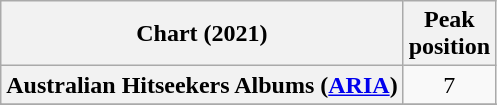<table class="wikitable sortable plainrowheaders" style="text-align:center">
<tr>
<th scope="col">Chart (2021)</th>
<th scope="col">Peak<br>position</th>
</tr>
<tr>
<th scope="row">Australian Hitseekers Albums (<a href='#'>ARIA</a>)</th>
<td>7</td>
</tr>
<tr>
</tr>
<tr>
</tr>
<tr>
</tr>
<tr>
</tr>
<tr>
</tr>
<tr>
</tr>
<tr>
</tr>
<tr>
</tr>
<tr>
</tr>
<tr>
</tr>
</table>
